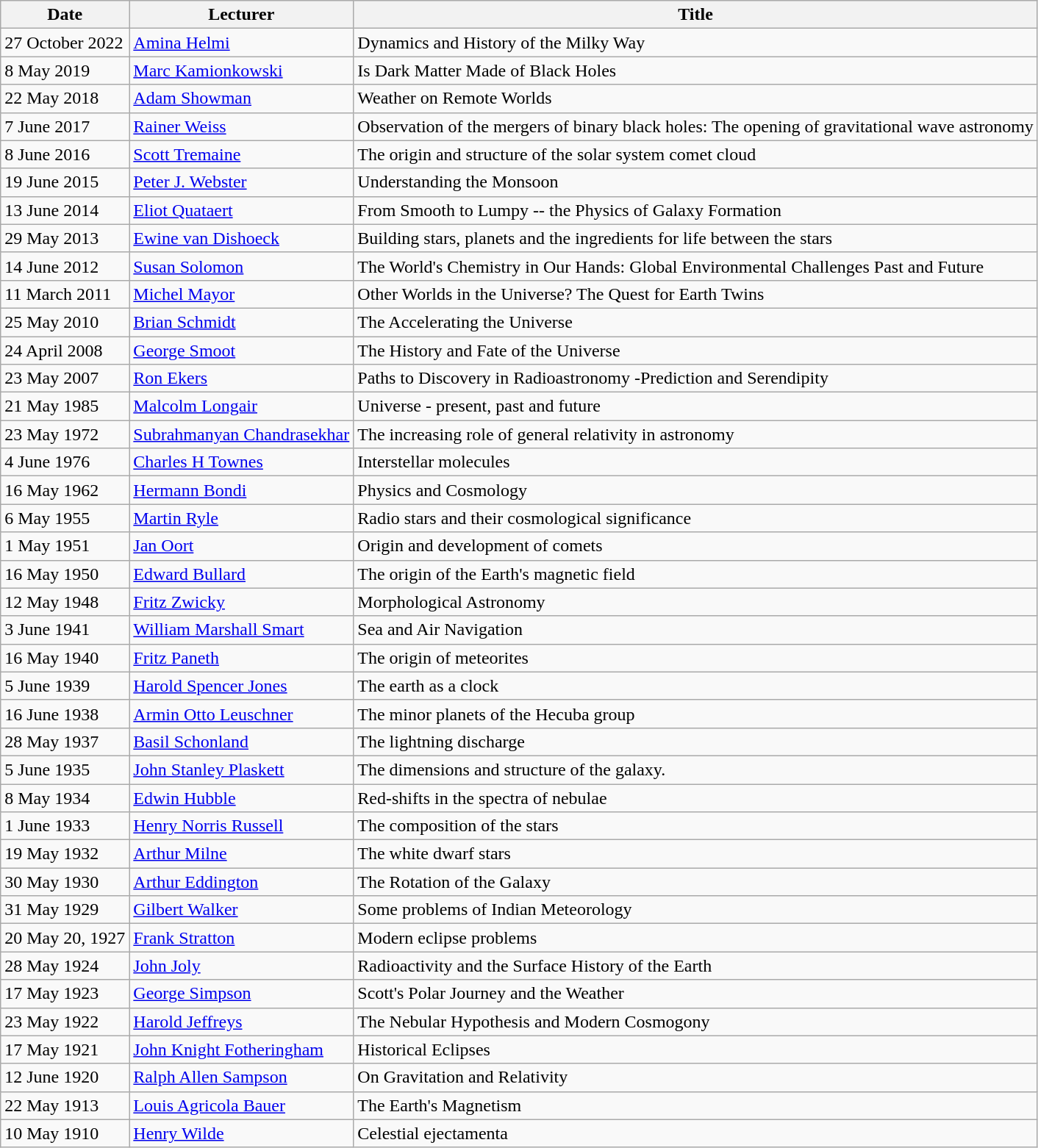<table class="wikitable sortable">
<tr>
<th scope=col>Date</th>
<th scope=col>Lecturer</th>
<th scope=col>Title</th>
</tr>
<tr>
<td>27 October 2022</td>
<td><a href='#'>Amina Helmi</a></td>
<td>Dynamics and History of the Milky Way</td>
</tr>
<tr>
<td>8 May 2019</td>
<td><a href='#'>Marc Kamionkowski</a></td>
<td>Is Dark Matter Made of Black Holes</td>
</tr>
<tr>
<td>22 May 2018</td>
<td><a href='#'>Adam Showman</a></td>
<td>Weather on Remote Worlds</td>
</tr>
<tr>
<td>7 June 2017</td>
<td><a href='#'>Rainer Weiss</a></td>
<td>Observation of the mergers of binary black holes: The opening of gravitational wave astronomy</td>
</tr>
<tr>
<td>8 June 2016</td>
<td><a href='#'>Scott Tremaine</a></td>
<td>The origin and structure of the solar system comet cloud</td>
</tr>
<tr>
<td>19 June 2015</td>
<td><a href='#'>Peter J. Webster</a></td>
<td>Understanding the Monsoon</td>
</tr>
<tr>
<td>13 June 2014</td>
<td><a href='#'>Eliot Quataert</a></td>
<td>From Smooth to Lumpy -- the Physics of Galaxy Formation</td>
</tr>
<tr>
<td>29 May 2013</td>
<td><a href='#'>Ewine van Dishoeck</a></td>
<td>Building stars, planets and the ingredients for life between the stars</td>
</tr>
<tr>
<td>14 June 2012</td>
<td><a href='#'>Susan Solomon</a></td>
<td>The World's Chemistry in Our Hands: Global Environmental Challenges Past and Future</td>
</tr>
<tr>
<td>11 March 2011</td>
<td><a href='#'>Michel Mayor</a></td>
<td>Other Worlds in the Universe? The Quest for Earth Twins</td>
</tr>
<tr>
<td>25 May 2010</td>
<td><a href='#'>Brian Schmidt</a></td>
<td>The Accelerating the Universe</td>
</tr>
<tr>
<td>24 April 2008</td>
<td><a href='#'>George Smoot</a></td>
<td>The History and Fate of the Universe</td>
</tr>
<tr>
<td>23 May 2007</td>
<td><a href='#'>Ron Ekers</a></td>
<td>Paths to Discovery in Radioastronomy -Prediction and Serendipity</td>
</tr>
<tr>
<td>21 May 1985</td>
<td><a href='#'>Malcolm Longair</a></td>
<td>Universe - present, past and future</td>
</tr>
<tr>
<td>23 May 1972</td>
<td><a href='#'>Subrahmanyan Chandrasekhar</a></td>
<td>The increasing role of general relativity in astronomy</td>
</tr>
<tr>
<td>4 June 1976</td>
<td><a href='#'>Charles H Townes</a></td>
<td>Interstellar molecules</td>
</tr>
<tr>
<td>16 May 1962</td>
<td><a href='#'>Hermann Bondi</a></td>
<td>Physics and Cosmology</td>
</tr>
<tr>
<td>6 May 1955</td>
<td><a href='#'>Martin Ryle</a></td>
<td>Radio stars and their cosmological significance</td>
</tr>
<tr>
<td>1 May 1951</td>
<td><a href='#'>Jan Oort</a></td>
<td>Origin and development of comets</td>
</tr>
<tr>
<td>16 May 1950</td>
<td><a href='#'>Edward Bullard</a></td>
<td>The origin of the Earth's magnetic field</td>
</tr>
<tr>
<td>12 May 1948</td>
<td><a href='#'>Fritz Zwicky</a></td>
<td>Morphological Astronomy</td>
</tr>
<tr>
<td>3 June 1941</td>
<td><a href='#'>William Marshall Smart</a></td>
<td>Sea and Air Navigation</td>
</tr>
<tr>
<td>16 May 1940</td>
<td><a href='#'>Fritz Paneth</a></td>
<td>The origin of meteorites</td>
</tr>
<tr>
<td>5 June 1939</td>
<td><a href='#'>Harold Spencer Jones</a></td>
<td>The earth as a clock</td>
</tr>
<tr>
<td>16 June 1938</td>
<td><a href='#'>Armin Otto Leuschner</a></td>
<td>The minor planets of the Hecuba group</td>
</tr>
<tr>
<td>28 May 1937</td>
<td><a href='#'>Basil Schonland</a></td>
<td>The lightning discharge</td>
</tr>
<tr>
<td>5 June 1935</td>
<td><a href='#'>John Stanley Plaskett</a></td>
<td>The dimensions and structure of the galaxy.</td>
</tr>
<tr>
<td>8 May 1934</td>
<td><a href='#'>Edwin Hubble</a></td>
<td>Red-shifts in the spectra of nebulae</td>
</tr>
<tr>
<td>1 June 1933</td>
<td><a href='#'>Henry Norris Russell</a></td>
<td>The composition of the stars</td>
</tr>
<tr>
<td>19 May 1932</td>
<td><a href='#'>Arthur Milne</a></td>
<td>The white dwarf stars</td>
</tr>
<tr>
<td>30 May 1930</td>
<td><a href='#'>Arthur Eddington</a></td>
<td>The Rotation of the Galaxy</td>
</tr>
<tr>
<td>31 May 1929</td>
<td><a href='#'>Gilbert Walker</a></td>
<td>Some problems of Indian Meteorology</td>
</tr>
<tr>
<td>20 May 20, 1927</td>
<td><a href='#'>Frank Stratton</a></td>
<td>Modern eclipse problems</td>
</tr>
<tr>
<td>28 May 1924</td>
<td><a href='#'>John Joly</a></td>
<td>Radioactivity and the Surface History of the Earth</td>
</tr>
<tr>
<td>17 May 1923</td>
<td><a href='#'>George Simpson</a></td>
<td>Scott's Polar Journey and the Weather</td>
</tr>
<tr>
<td>23 May 1922</td>
<td><a href='#'>Harold Jeffreys</a></td>
<td>The Nebular Hypothesis and Modern Cosmogony</td>
</tr>
<tr>
<td>17 May 1921</td>
<td><a href='#'>John Knight Fotheringham</a></td>
<td>Historical Eclipses</td>
</tr>
<tr>
<td>12 June 1920</td>
<td><a href='#'>Ralph Allen Sampson</a></td>
<td>On Gravitation and Relativity</td>
</tr>
<tr>
<td>22 May 1913</td>
<td><a href='#'>Louis Agricola Bauer</a></td>
<td>The Earth's Magnetism</td>
</tr>
<tr>
<td>10 May 1910</td>
<td><a href='#'>Henry Wilde</a></td>
<td>Celestial ejectamenta</td>
</tr>
</table>
